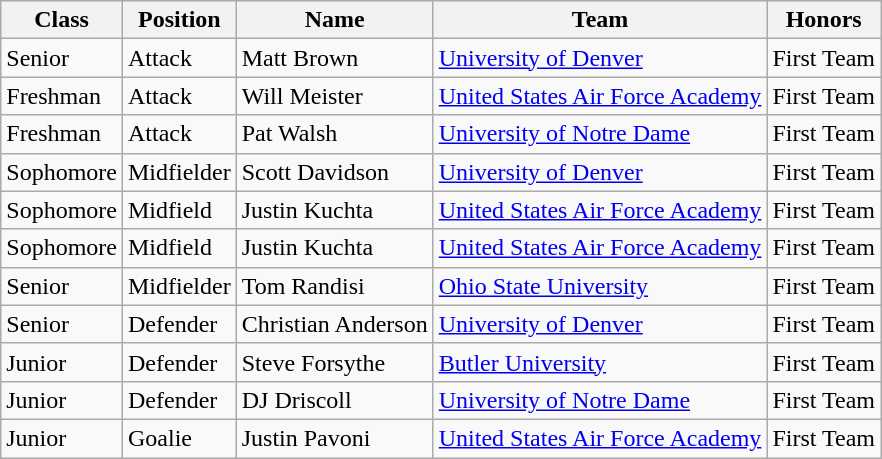<table class= "wikitable">
<tr>
<th>Class</th>
<th>Position</th>
<th>Name</th>
<th>Team</th>
<th>Honors</th>
</tr>
<tr>
<td>Senior</td>
<td>Attack</td>
<td>Matt Brown</td>
<td><a href='#'>University of Denver</a></td>
<td>First Team</td>
</tr>
<tr>
<td>Freshman</td>
<td>Attack</td>
<td>Will Meister</td>
<td><a href='#'>United States Air Force Academy</a></td>
<td>First Team</td>
</tr>
<tr>
<td>Freshman</td>
<td>Attack</td>
<td>Pat Walsh</td>
<td><a href='#'>University of Notre Dame</a></td>
<td>First Team</td>
</tr>
<tr>
<td>Sophomore</td>
<td>Midfielder</td>
<td>Scott Davidson</td>
<td><a href='#'>University of Denver</a></td>
<td>First Team</td>
</tr>
<tr>
<td>Sophomore</td>
<td>Midfield</td>
<td>Justin Kuchta</td>
<td><a href='#'>United States Air Force Academy</a></td>
<td>First Team</td>
</tr>
<tr>
<td>Sophomore</td>
<td>Midfield</td>
<td>Justin Kuchta</td>
<td><a href='#'>United States Air Force Academy</a></td>
<td>First Team</td>
</tr>
<tr>
<td>Senior</td>
<td>Midfielder</td>
<td>Tom Randisi</td>
<td><a href='#'>Ohio State University</a></td>
<td>First Team</td>
</tr>
<tr>
<td>Senior</td>
<td>Defender</td>
<td>Christian Anderson</td>
<td><a href='#'>University of Denver</a></td>
<td>First Team</td>
</tr>
<tr>
<td>Junior</td>
<td>Defender</td>
<td>Steve Forsythe</td>
<td><a href='#'>Butler University</a></td>
<td>First Team</td>
</tr>
<tr>
<td>Junior</td>
<td>Defender</td>
<td>DJ Driscoll</td>
<td><a href='#'>University of Notre Dame</a></td>
<td>First Team</td>
</tr>
<tr>
<td>Junior</td>
<td>Goalie</td>
<td>Justin Pavoni</td>
<td><a href='#'>United States Air Force Academy</a></td>
<td>First Team</td>
</tr>
</table>
